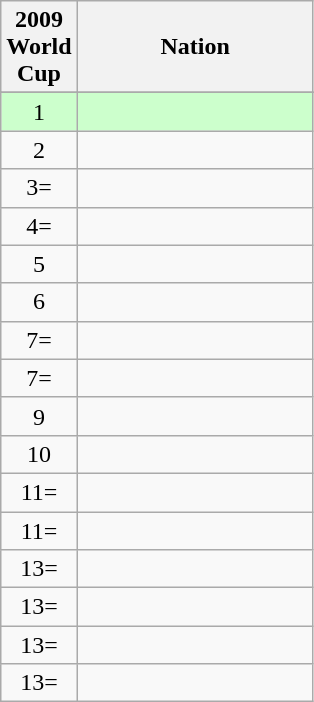<table class="wikitable" style="text-align: center;">
<tr>
<th width="20">2009 World Cup</th>
<th width="150">Nation</th>
</tr>
<tr>
</tr>
<tr bgcolor=#ccffcc  align=center>
<td>1</td>
<td align=left></td>
</tr>
<tr>
<td>2</td>
<td align=left></td>
</tr>
<tr>
<td>3=</td>
<td align=left></td>
</tr>
<tr>
<td>4=</td>
<td align=left></td>
</tr>
<tr>
<td>5</td>
<td align=left></td>
</tr>
<tr>
<td>6</td>
<td align=left></td>
</tr>
<tr>
<td>7=</td>
<td align=left></td>
</tr>
<tr>
<td>7=</td>
<td align=left></td>
</tr>
<tr>
<td>9</td>
<td align=left></td>
</tr>
<tr>
<td>10</td>
<td align=left></td>
</tr>
<tr>
<td>11=</td>
<td align=left></td>
</tr>
<tr>
<td>11=</td>
<td align=left></td>
</tr>
<tr>
<td>13=</td>
<td align=left></td>
</tr>
<tr>
<td>13=</td>
<td align=left></td>
</tr>
<tr>
<td>13=</td>
<td align=left></td>
</tr>
<tr>
<td>13=</td>
<td align=left></td>
</tr>
</table>
